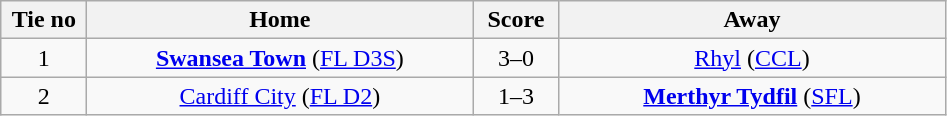<table class="wikitable" style="text-align:center">
<tr>
<th width=50>Tie no</th>
<th width=250>Home</th>
<th width=50>Score</th>
<th width=250>Away</th>
</tr>
<tr>
<td>1</td>
<td><strong><a href='#'>Swansea Town</a></strong> (<a href='#'>FL D3S</a>)</td>
<td>3–0</td>
<td><a href='#'>Rhyl</a> (<a href='#'>CCL</a>)</td>
</tr>
<tr>
<td>2</td>
<td><a href='#'>Cardiff City</a> (<a href='#'>FL D2</a>)</td>
<td>1–3</td>
<td><strong><a href='#'>Merthyr Tydfil</a></strong> (<a href='#'>SFL</a>)</td>
</tr>
</table>
